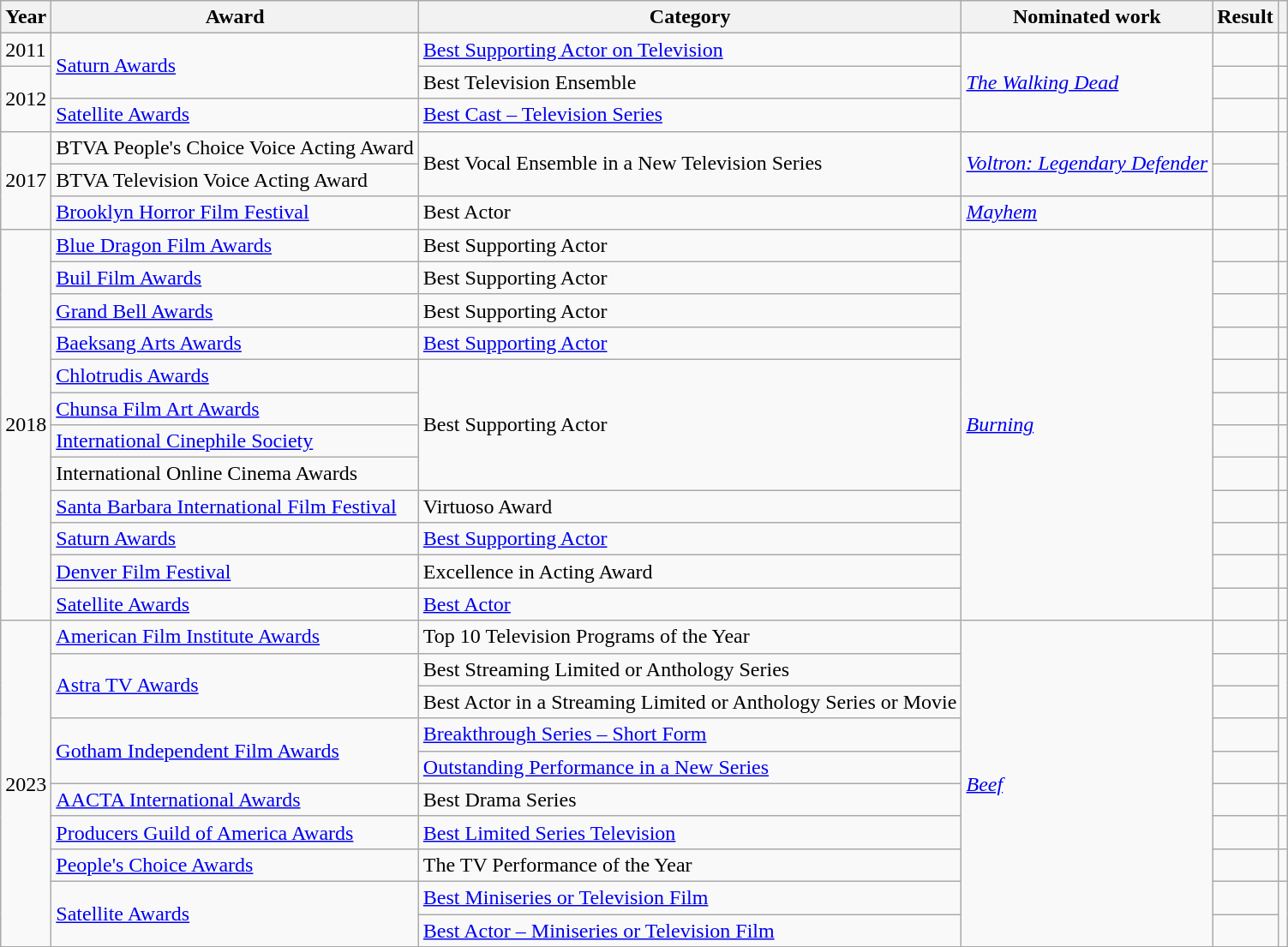<table class="wikitable sortable">
<tr>
<th>Year</th>
<th>Award</th>
<th>Category</th>
<th>Nominated work</th>
<th>Result</th>
<th class="unsortable"></th>
</tr>
<tr>
<td>2011</td>
<td rowspan="2"><a href='#'>Saturn Awards</a></td>
<td><a href='#'>Best Supporting Actor on Television</a></td>
<td rowspan=3><em><a href='#'>The Walking Dead</a></em></td>
<td></td>
<td></td>
</tr>
<tr>
<td rowspan=2>2012</td>
<td>Best Television Ensemble</td>
<td></td>
<td></td>
</tr>
<tr>
<td><a href='#'>Satellite Awards</a></td>
<td><a href='#'>Best Cast – Television Series</a></td>
<td></td>
<td></td>
</tr>
<tr>
<td rowspan=3>2017</td>
<td>BTVA People's Choice Voice Acting Award</td>
<td rowspan=2>Best Vocal Ensemble in a New Television Series</td>
<td rowspan=2><em><a href='#'>Voltron: Legendary Defender</a></em></td>
<td></td>
<td rowspan=2></td>
</tr>
<tr>
<td>BTVA Television Voice Acting Award</td>
<td></td>
</tr>
<tr>
<td><a href='#'>Brooklyn Horror Film Festival</a></td>
<td>Best Actor</td>
<td><em><a href='#'>Mayhem</a></em></td>
<td></td>
<td></td>
</tr>
<tr>
<td rowspan="12">2018</td>
<td><a href='#'>Blue Dragon Film Awards</a></td>
<td>Best Supporting Actor</td>
<td rowspan="12"><em><a href='#'>Burning</a></em></td>
<td></td>
<td></td>
</tr>
<tr>
<td><a href='#'>Buil Film Awards</a></td>
<td>Best Supporting Actor</td>
<td></td>
<td></td>
</tr>
<tr>
<td><a href='#'>Grand Bell Awards</a></td>
<td>Best Supporting Actor</td>
<td></td>
<td></td>
</tr>
<tr>
<td><a href='#'>Baeksang Arts Awards</a></td>
<td><a href='#'>Best Supporting Actor</a></td>
<td></td>
<td></td>
</tr>
<tr>
<td><a href='#'>Chlotrudis Awards</a></td>
<td rowspan="4">Best Supporting Actor</td>
<td></td>
<td></td>
</tr>
<tr>
<td><a href='#'>Chunsa Film Art Awards</a></td>
<td></td>
<td></td>
</tr>
<tr>
<td><a href='#'>International Cinephile Society</a></td>
<td></td>
<td></td>
</tr>
<tr>
<td>International Online Cinema Awards</td>
<td></td>
<td></td>
</tr>
<tr>
<td><a href='#'>Santa Barbara International Film Festival</a></td>
<td>Virtuoso Award</td>
<td></td>
<td></td>
</tr>
<tr>
<td><a href='#'>Saturn Awards</a></td>
<td><a href='#'>Best Supporting Actor</a></td>
<td></td>
<td></td>
</tr>
<tr>
<td><a href='#'>Denver Film Festival</a></td>
<td>Excellence in Acting Award</td>
<td></td>
<td></td>
</tr>
<tr>
<td><a href='#'>Satellite Awards</a></td>
<td><a href='#'>Best Actor</a></td>
<td></td>
<td></td>
</tr>
<tr>
<td rowspan="16">2023</td>
<td><a href='#'>American Film Institute Awards</a></td>
<td>Top 10 Television Programs of the Year</td>
<td rowspan="16"><em><a href='#'>Beef</a></em></td>
<td></td>
<td></td>
</tr>
<tr>
<td rowspan="2"><a href='#'>Astra TV Awards</a></td>
<td>Best Streaming Limited or Anthology Series</td>
<td></td>
<td rowspan="2"></td>
</tr>
<tr>
<td>Best Actor in a Streaming Limited or Anthology Series or Movie</td>
<td></td>
</tr>
<tr>
<td rowspan="2"><a href='#'>Gotham Independent Film Awards</a></td>
<td><a href='#'>Breakthrough Series – Short Form</a></td>
<td></td>
<td rowspan="2"></td>
</tr>
<tr>
<td><a href='#'>Outstanding Performance in a New Series</a></td>
<td></td>
</tr>
<tr>
<td><a href='#'>AACTA International Awards</a></td>
<td>Best Drama Series</td>
<td></td>
<td></td>
</tr>
<tr>
<td><a href='#'>Producers Guild of America Awards</a></td>
<td><a href='#'>Best Limited Series Television</a></td>
<td></td>
<td></td>
</tr>
<tr>
<td><a href='#'>People's Choice Awards</a></td>
<td>The TV Performance of the Year</td>
<td></td>
<td></td>
</tr>
<tr>
<td rowspan="2"><a href='#'>Satellite Awards</a></td>
<td><a href='#'>Best Miniseries or Television Film</a></td>
<td></td>
<td rowspan="2"></td>
</tr>
<tr>
<td><a href='#'>Best Actor – Miniseries or Television Film</a></td>
<td></td>
</tr>
<tr>
</tr>
</table>
